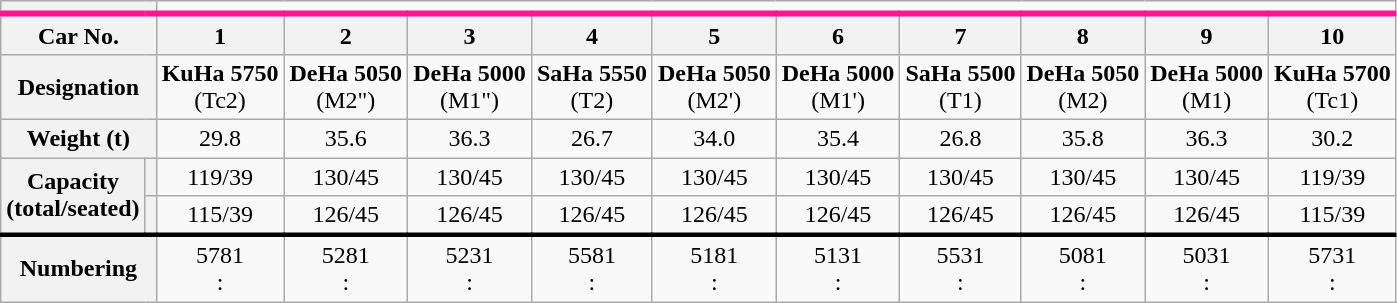<table class="wikitable" style="text-align: center">
<tr style="border-bottom: 4px solid deeppink">
<th colspan="2"></th>
<td colspan="10"> </td>
</tr>
<tr>
<th colspan="2">Car No.</th>
<th>1</th>
<th>2</th>
<th>3</th>
<th>4</th>
<th>5</th>
<th>6</th>
<th>7</th>
<th>8</th>
<th>9</th>
<th>10</th>
</tr>
<tr>
<th colspan="2">Designation</th>
<td><strong>KuHa 5750</strong><br>(Tc2)</td>
<td><strong>DeHa 5050</strong><br>(M2")</td>
<td><strong>DeHa 5000</strong><br>(M1")</td>
<td><strong>SaHa 5550</strong><br>(T2)</td>
<td><strong>DeHa 5050</strong><br>(M2')</td>
<td><strong>DeHa 5000</strong><br>(M1')</td>
<td><strong>SaHa 5500</strong><br>(T1)</td>
<td><strong>DeHa 5050</strong><br>(M2)</td>
<td><strong>DeHa 5000</strong><br>(M1)</td>
<td><strong>KuHa 5700</strong><br>(Tc1)</td>
</tr>
<tr>
<th colspan="2">Weight (t)</th>
<td>29.8</td>
<td>35.6</td>
<td>36.3</td>
<td>26.7</td>
<td>34.0</td>
<td>35.4</td>
<td>26.8</td>
<td>35.8</td>
<td>36.3</td>
<td>30.2</td>
</tr>
<tr>
<th rowspan="2">Capacity<br>(total/seated)</th>
<th></th>
<td>119/39</td>
<td>130/45</td>
<td>130/45</td>
<td>130/45</td>
<td>130/45</td>
<td>130/45</td>
<td>130/45</td>
<td>130/45</td>
<td>130/45</td>
<td>119/39</td>
</tr>
<tr>
<th></th>
<td>115/39</td>
<td>126/45</td>
<td>126/45</td>
<td>126/45</td>
<td>126/45</td>
<td>126/45</td>
<td>126/45</td>
<td>126/45</td>
<td>126/45</td>
<td>115/39</td>
</tr>
<tr style="border-top: 3px solid">
<th colspan="2">Numbering</th>
<td>5781<br>:</td>
<td>5281<br>:</td>
<td>5231<br>:</td>
<td>5581<br>:</td>
<td>5181<br>:</td>
<td>5131<br>:</td>
<td>5531<br>:</td>
<td>5081<br>:</td>
<td>5031<br>:</td>
<td>5731<br>:</td>
</tr>
</table>
